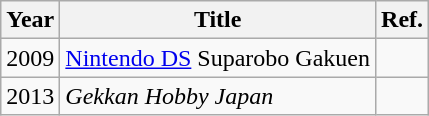<table class="wikitable">
<tr>
<th>Year</th>
<th>Title</th>
<th>Ref.</th>
</tr>
<tr>
<td>2009</td>
<td><a href='#'>Nintendo DS</a> Suparobo Gakuen</td>
<td></td>
</tr>
<tr>
<td>2013</td>
<td><em>Gekkan Hobby Japan</em></td>
<td></td>
</tr>
</table>
